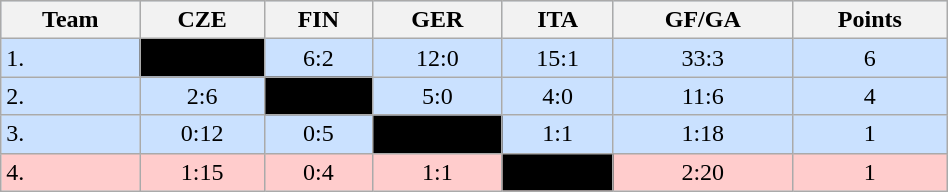<table class="wikitable" bgcolor="#EFEFFF" width="50%">
<tr bgcolor="#BCD2EE">
<th>Team</th>
<th>CZE</th>
<th>FIN</th>
<th>GER</th>
<th>ITA</th>
<th>GF/GA</th>
<th>Points</th>
</tr>
<tr bgcolor="#CAE1FF" align="center">
<td align="left">1. </td>
<td style="background:#000000;"></td>
<td>6:2</td>
<td>12:0</td>
<td>15:1</td>
<td>33:3</td>
<td>6</td>
</tr>
<tr bgcolor="#CAE1FF" align="center">
<td align="left">2. </td>
<td>2:6</td>
<td style="background:#000000;"></td>
<td>5:0</td>
<td>4:0</td>
<td>11:6</td>
<td>4</td>
</tr>
<tr bgcolor="#CAE1FF" align="center">
<td align="left">3. </td>
<td>0:12</td>
<td>0:5</td>
<td style="background:#000000;"></td>
<td>1:1</td>
<td>1:18</td>
<td>1</td>
</tr>
<tr bgcolor="#ffcccc" align="center">
<td align="left">4. </td>
<td>1:15</td>
<td>0:4</td>
<td>1:1</td>
<td style="background:#000000;"></td>
<td>2:20</td>
<td>1</td>
</tr>
</table>
